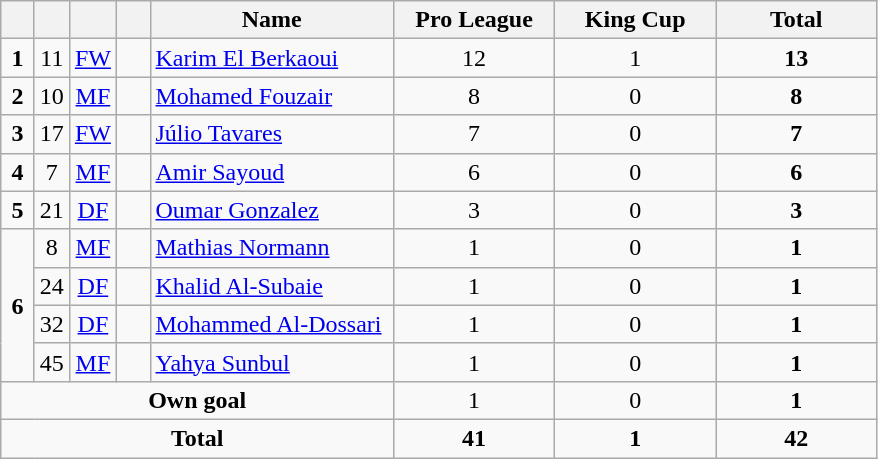<table class="wikitable" style="text-align:center">
<tr>
<th width=15></th>
<th width=15></th>
<th width=15></th>
<th width=15></th>
<th width=155>Name</th>
<th width=100>Pro League</th>
<th width=100>King Cup</th>
<th width=100>Total</th>
</tr>
<tr>
<td><strong>1</strong></td>
<td>11</td>
<td><a href='#'>FW</a></td>
<td></td>
<td align=left><a href='#'>Karim El Berkaoui</a></td>
<td>12</td>
<td>1</td>
<td><strong>13</strong></td>
</tr>
<tr>
<td><strong>2</strong></td>
<td>10</td>
<td><a href='#'>MF</a></td>
<td></td>
<td align=left><a href='#'>Mohamed Fouzair</a></td>
<td>8</td>
<td>0</td>
<td><strong>8</strong></td>
</tr>
<tr>
<td><strong>3</strong></td>
<td>17</td>
<td><a href='#'>FW</a></td>
<td></td>
<td align=left><a href='#'>Júlio Tavares</a></td>
<td>7</td>
<td>0</td>
<td><strong>7</strong></td>
</tr>
<tr>
<td><strong>4</strong></td>
<td>7</td>
<td><a href='#'>MF</a></td>
<td></td>
<td align=left><a href='#'>Amir Sayoud</a></td>
<td>6</td>
<td>0</td>
<td><strong>6</strong></td>
</tr>
<tr>
<td><strong>5</strong></td>
<td>21</td>
<td><a href='#'>DF</a></td>
<td></td>
<td align=left><a href='#'>Oumar Gonzalez</a></td>
<td>3</td>
<td>0</td>
<td><strong>3</strong></td>
</tr>
<tr>
<td rowspan=4><strong>6</strong></td>
<td>8</td>
<td><a href='#'>MF</a></td>
<td></td>
<td align=left><a href='#'>Mathias Normann</a></td>
<td>1</td>
<td>0</td>
<td><strong>1</strong></td>
</tr>
<tr>
<td>24</td>
<td><a href='#'>DF</a></td>
<td></td>
<td align=left><a href='#'>Khalid Al-Subaie</a></td>
<td>1</td>
<td>0</td>
<td><strong>1</strong></td>
</tr>
<tr>
<td>32</td>
<td><a href='#'>DF</a></td>
<td></td>
<td align=left><a href='#'>Mohammed Al-Dossari</a></td>
<td>1</td>
<td>0</td>
<td><strong>1</strong></td>
</tr>
<tr>
<td>45</td>
<td><a href='#'>MF</a></td>
<td></td>
<td align=left><a href='#'>Yahya Sunbul</a></td>
<td>1</td>
<td>0</td>
<td><strong>1</strong></td>
</tr>
<tr>
<td colspan=5><strong>Own goal</strong></td>
<td>1</td>
<td>0</td>
<td><strong>1</strong></td>
</tr>
<tr>
<td colspan=5><strong>Total</strong></td>
<td><strong>41</strong></td>
<td><strong>1</strong></td>
<td><strong>42</strong></td>
</tr>
</table>
